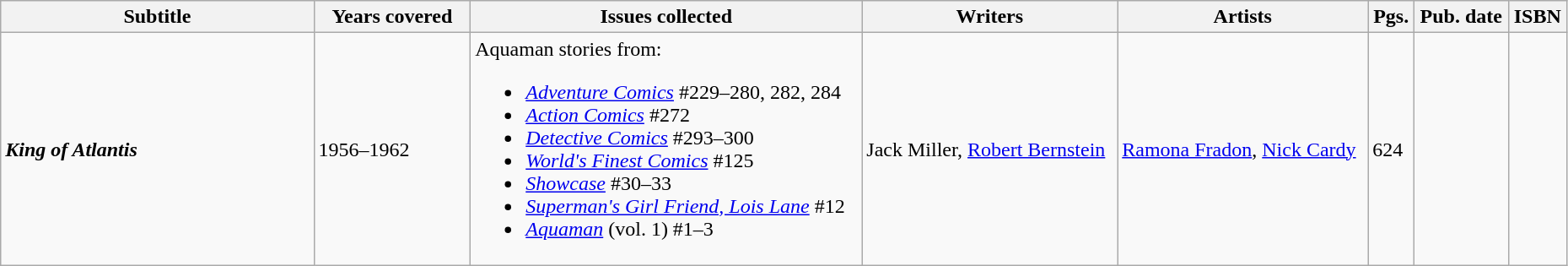<table class="wikitable sortable" width=98%>
<tr>
<th class="unsortable" width="20%">Subtitle</th>
<th width="10%">Years covered</th>
<th width="25%">Issues collected</th>
<th class="unsortable">Writers</th>
<th class="unsortable">Artists</th>
<th>Pgs.</th>
<th>Pub. date</th>
<th class="unsortable">ISBN</th>
</tr>
<tr>
<td><strong><em>King of Atlantis</em></strong></td>
<td>1956–1962</td>
<td>Aquaman stories from:<br><ul><li><em><a href='#'>Adventure Comics</a></em> #229–280, 282, 284</li><li><em><a href='#'>Action Comics</a></em> #272</li><li><em><a href='#'>Detective Comics</a></em> #293–300</li><li><em><a href='#'>World's Finest Comics</a></em> #125</li><li><em><a href='#'>Showcase</a></em> #30–33</li><li><em><a href='#'>Superman's Girl Friend, Lois Lane</a></em> #12</li><li><em><a href='#'>Aquaman</a></em> (vol. 1) #1–3</li></ul></td>
<td>Jack Miller, <a href='#'>Robert Bernstein</a></td>
<td><a href='#'>Ramona Fradon</a>, <a href='#'>Nick Cardy</a></td>
<td>624</td>
<td></td>
<td></td>
</tr>
</table>
